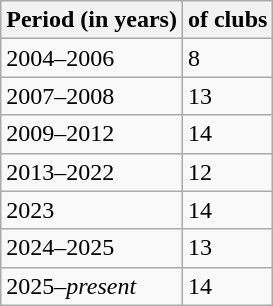<table class="wikitable sortable mw-collapsible">
<tr>
<th>Period (in years)</th>
<th> of clubs</th>
</tr>
<tr>
<td>2004–2006</td>
<td>8</td>
</tr>
<tr>
<td>2007–2008</td>
<td>13</td>
</tr>
<tr>
<td>2009–2012</td>
<td>14</td>
</tr>
<tr>
<td>2013–2022</td>
<td>12</td>
</tr>
<tr>
<td>2023</td>
<td>14</td>
</tr>
<tr>
<td>2024–2025</td>
<td>13</td>
</tr>
<tr>
<td>2025–<em>present</em></td>
<td>14</td>
</tr>
</table>
